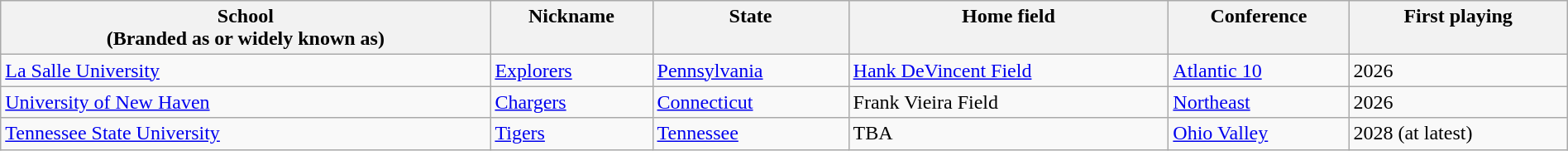<table class="wikitable sortable" style="width:100%;">
<tr valign=baseline>
<th>School<br>(Branded as or widely known as)</th>
<th>Nickname</th>
<th>State</th>
<th>Home field</th>
<th>Conference</th>
<th>First playing</th>
</tr>
<tr>
<td><a href='#'>La Salle University</a></td>
<td><a href='#'>Explorers</a></td>
<td><a href='#'>Pennsylvania</a></td>
<td><a href='#'>Hank DeVincent Field</a></td>
<td><a href='#'>Atlantic 10</a></td>
<td>2026</td>
</tr>
<tr>
<td><a href='#'>University of New Haven</a></td>
<td><a href='#'>Chargers</a></td>
<td><a href='#'>Connecticut</a></td>
<td>Frank Vieira Field</td>
<td><a href='#'>Northeast</a></td>
<td>2026</td>
</tr>
<tr>
<td><a href='#'>Tennessee State University</a></td>
<td><a href='#'>Tigers</a></td>
<td><a href='#'>Tennessee</a></td>
<td>TBA</td>
<td><a href='#'>Ohio Valley</a></td>
<td>2028 (at latest)</td>
</tr>
</table>
